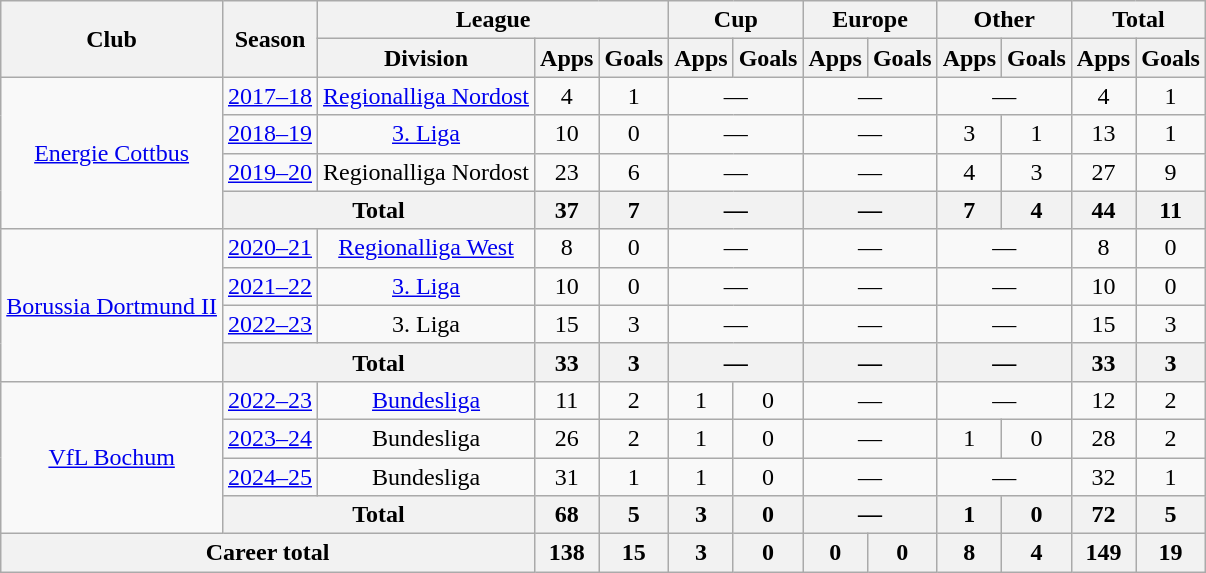<table class="wikitable" style="text-align:center">
<tr>
<th rowspan="2">Club</th>
<th rowspan="2">Season</th>
<th colspan="3">League</th>
<th colspan="2">Cup</th>
<th colspan="2">Europe</th>
<th colspan="2">Other</th>
<th colspan="2">Total</th>
</tr>
<tr>
<th>Division</th>
<th>Apps</th>
<th>Goals</th>
<th>Apps</th>
<th>Goals</th>
<th>Apps</th>
<th>Goals</th>
<th>Apps</th>
<th>Goals</th>
<th>Apps</th>
<th>Goals</th>
</tr>
<tr>
<td rowspan="4"><a href='#'>Energie Cottbus</a></td>
<td><a href='#'>2017–18</a></td>
<td><a href='#'>Regionalliga Nordost</a></td>
<td>4</td>
<td>1</td>
<td colspan="2">—</td>
<td colspan="2">—</td>
<td colspan="2">—</td>
<td>4</td>
<td>1</td>
</tr>
<tr>
<td><a href='#'>2018–19</a></td>
<td><a href='#'>3. Liga</a></td>
<td>10</td>
<td>0</td>
<td colspan="2">—</td>
<td colspan="2">—</td>
<td>3</td>
<td>1</td>
<td>13</td>
<td>1</td>
</tr>
<tr>
<td><a href='#'>2019–20</a></td>
<td>Regionalliga Nordost</td>
<td>23</td>
<td>6</td>
<td colspan="2">—</td>
<td colspan="2">—</td>
<td>4</td>
<td>3</td>
<td>27</td>
<td>9</td>
</tr>
<tr>
<th colspan="2">Total</th>
<th>37</th>
<th>7</th>
<th colspan="2">—</th>
<th colspan="2">—</th>
<th>7</th>
<th>4</th>
<th>44</th>
<th>11</th>
</tr>
<tr>
<td rowspan="4"><a href='#'>Borussia Dortmund II</a></td>
<td><a href='#'>2020–21</a></td>
<td><a href='#'>Regionalliga West</a></td>
<td>8</td>
<td>0</td>
<td colspan="2">—</td>
<td colspan="2">—</td>
<td colspan="2">—</td>
<td>8</td>
<td>0</td>
</tr>
<tr>
<td><a href='#'>2021–22</a></td>
<td><a href='#'>3. Liga</a></td>
<td>10</td>
<td>0</td>
<td colspan="2">—</td>
<td colspan="2">—</td>
<td colspan="2">—</td>
<td>10</td>
<td>0</td>
</tr>
<tr>
<td><a href='#'>2022–23</a></td>
<td>3. Liga</td>
<td>15</td>
<td>3</td>
<td colspan="2">—</td>
<td colspan="2">—</td>
<td colspan="2">—</td>
<td>15</td>
<td>3</td>
</tr>
<tr>
<th colspan="2">Total</th>
<th>33</th>
<th>3</th>
<th colspan="2">—</th>
<th colspan="2">—</th>
<th colspan="2">—</th>
<th>33</th>
<th>3</th>
</tr>
<tr>
<td rowspan="4"><a href='#'>VfL Bochum</a></td>
<td><a href='#'>2022–23</a></td>
<td><a href='#'>Bundesliga</a></td>
<td>11</td>
<td>2</td>
<td>1</td>
<td>0</td>
<td colspan="2">—</td>
<td colspan="2">—</td>
<td>12</td>
<td>2</td>
</tr>
<tr>
<td><a href='#'>2023–24</a></td>
<td>Bundesliga</td>
<td>26</td>
<td>2</td>
<td>1</td>
<td>0</td>
<td colspan="2">—</td>
<td>1</td>
<td>0</td>
<td>28</td>
<td>2</td>
</tr>
<tr>
<td><a href='#'>2024–25</a></td>
<td>Bundesliga</td>
<td>31</td>
<td>1</td>
<td>1</td>
<td>0</td>
<td colspan="2">—</td>
<td colspan="2">—</td>
<td>32</td>
<td>1</td>
</tr>
<tr>
<th colspan="2">Total</th>
<th>68</th>
<th>5</th>
<th>3</th>
<th>0</th>
<th colspan="2">—</th>
<th>1</th>
<th>0</th>
<th>72</th>
<th>5</th>
</tr>
<tr>
<th colspan="3">Career total</th>
<th>138</th>
<th>15</th>
<th>3</th>
<th>0</th>
<th>0</th>
<th>0</th>
<th>8</th>
<th>4</th>
<th>149</th>
<th>19</th>
</tr>
</table>
